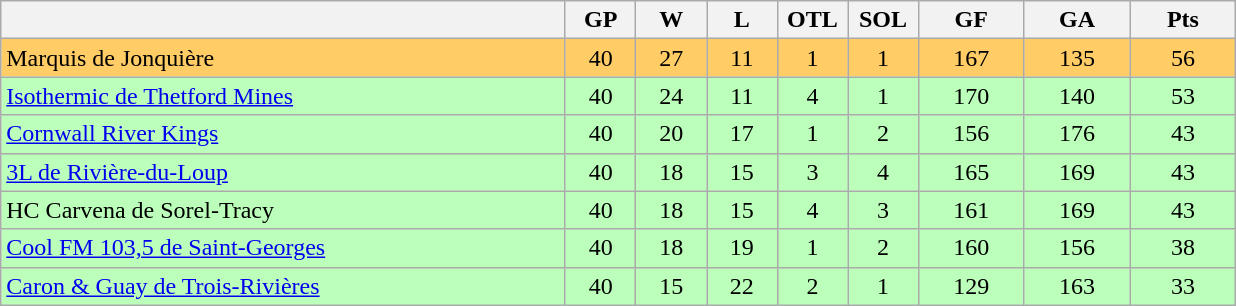<table class="wikitable">
<tr>
<th width="40%" bgcolor="#e0e0e0"></th>
<th width="5%" bgcolor="#e0e0e0">GP</th>
<th width="5%" bgcolor="#e0e0e0">W</th>
<th width="5%" bgcolor="#e0e0e0">L</th>
<th width="5%" bgcolor="#e0e0e0">OTL</th>
<th width="5%" bgcolor="#e0e0e0">SOL</th>
<th width="7.5%" bgcolor="#e0e0e0">GF</th>
<th width="7.5%" bgcolor="#e0e0e0">GA</th>
<th width="7.5%" bgcolor="#e0e0e0">Pts</th>
</tr>
<tr align="center" bgcolor="#FFCC66">
<td align="left">Marquis de Jonquière</td>
<td>40</td>
<td>27</td>
<td>11</td>
<td>1</td>
<td>1</td>
<td>167</td>
<td>135</td>
<td>56</td>
</tr>
<tr align="center" bgcolor="#bbffbb">
<td align="left"><a href='#'>Isothermic de Thetford Mines</a></td>
<td>40</td>
<td>24</td>
<td>11</td>
<td>4</td>
<td>1</td>
<td>170</td>
<td>140</td>
<td>53</td>
</tr>
<tr align="center" bgcolor="#bbffbb">
<td align="left"><a href='#'>Cornwall River Kings</a></td>
<td>40</td>
<td>20</td>
<td>17</td>
<td>1</td>
<td>2</td>
<td>156</td>
<td>176</td>
<td>43</td>
</tr>
<tr align="center" bgcolor="#bbffbb">
<td align="left"><a href='#'>3L de Rivière-du-Loup</a></td>
<td>40</td>
<td>18</td>
<td>15</td>
<td>3</td>
<td>4</td>
<td>165</td>
<td>169</td>
<td>43</td>
</tr>
<tr align="center" bgcolor="#bbffbb">
<td align="left">HC Carvena de Sorel-Tracy</td>
<td>40</td>
<td>18</td>
<td>15</td>
<td>4</td>
<td>3</td>
<td>161</td>
<td>169</td>
<td>43</td>
</tr>
<tr align="center" bgcolor="#bbffbb">
<td align="left"><a href='#'>Cool FM 103,5 de Saint-Georges</a></td>
<td>40</td>
<td>18</td>
<td>19</td>
<td>1</td>
<td>2</td>
<td>160</td>
<td>156</td>
<td>38</td>
</tr>
<tr align="center" bgcolor="#bbffbb">
<td align="left"><a href='#'>Caron & Guay de Trois-Rivières</a></td>
<td>40</td>
<td>15</td>
<td>22</td>
<td>2</td>
<td>1</td>
<td>129</td>
<td>163</td>
<td>33</td>
</tr>
</table>
